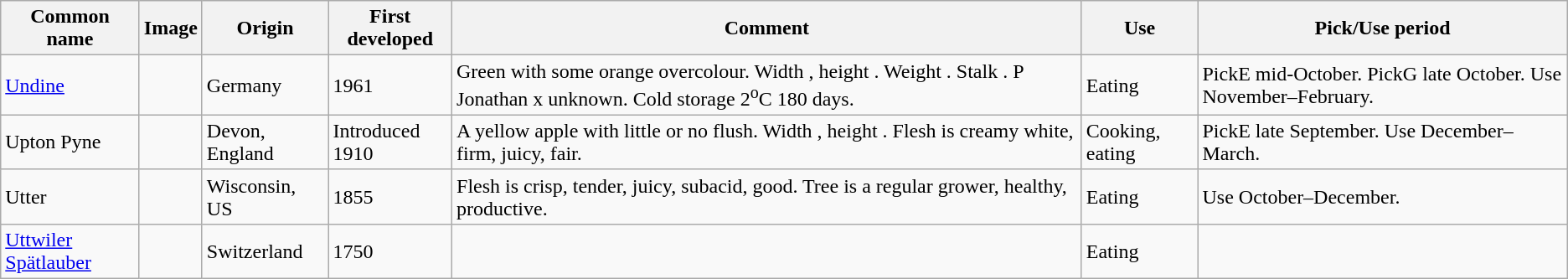<table class="wikitable sortable">
<tr>
<th>Common name</th>
<th>Image</th>
<th>Origin</th>
<th>First developed</th>
<th>Comment</th>
<th>Use</th>
<th>Pick/Use period</th>
</tr>
<tr>
<td><a href='#'>Undine</a></td>
<td></td>
<td>Germany</td>
<td>1961</td>
<td>Green with some orange overcolour. Width , height . Weight . Stalk . P Jonathan x unknown. Cold storage 2<sup>o</sup>C 180 days.</td>
<td>Eating</td>
<td>PickE mid-October. PickG late October. Use November–February.</td>
</tr>
<tr>
<td>Upton Pyne</td>
<td><br></td>
<td>Devon, England</td>
<td>Introduced 1910</td>
<td>A yellow apple with little or no flush. Width , height . Flesh is creamy white, firm, juicy, fair.</td>
<td>Cooking, eating</td>
<td>PickE late September. Use December–March.</td>
</tr>
<tr>
<td>Utter</td>
<td></td>
<td>Wisconsin, US</td>
<td>1855</td>
<td>Flesh is crisp, tender, juicy, subacid, good. Tree is a regular grower, healthy, productive.</td>
<td>Eating</td>
<td>Use October–December.</td>
</tr>
<tr>
<td><a href='#'>Uttwiler Spätlauber</a></td>
<td></td>
<td>Switzerland</td>
<td>1750</td>
<td></td>
<td>Eating</td>
<td></td>
</tr>
</table>
